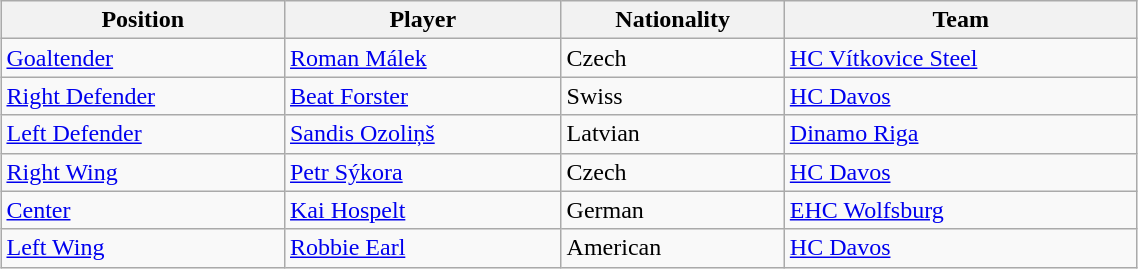<table class="wikitable"  style="margin: 0 auto; width: 60%">
<tr>
<th align="center">Position</th>
<th align="center">Player</th>
<th align="center">Nationality</th>
<th align="center">Team</th>
</tr>
<tr>
<td><a href='#'>Goaltender</a></td>
<td><a href='#'>Roman Málek</a></td>
<td> Czech</td>
<td> <a href='#'>HC Vítkovice Steel</a></td>
</tr>
<tr>
<td><a href='#'>Right Defender</a></td>
<td><a href='#'>Beat Forster</a></td>
<td> Swiss</td>
<td> <a href='#'>HC Davos</a></td>
</tr>
<tr>
<td><a href='#'>Left Defender</a></td>
<td><a href='#'>Sandis Ozoliņš</a></td>
<td> Latvian</td>
<td> <a href='#'>Dinamo Riga</a></td>
</tr>
<tr>
<td><a href='#'>Right Wing</a></td>
<td><a href='#'>Petr Sýkora</a></td>
<td> Czech</td>
<td> <a href='#'>HC Davos</a></td>
</tr>
<tr>
<td><a href='#'>Center</a></td>
<td><a href='#'>Kai Hospelt</a></td>
<td> German</td>
<td> <a href='#'>EHC Wolfsburg</a></td>
</tr>
<tr>
<td><a href='#'>Left Wing</a></td>
<td><a href='#'>Robbie Earl</a></td>
<td> American</td>
<td> <a href='#'>HC Davos</a></td>
</tr>
</table>
